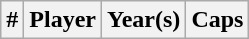<table class="wikitable sortable">
<tr>
<th width=>#</th>
<th width=>Player</th>
<th width=>Year(s)</th>
<th width=>Caps<br></th>
</tr>
</table>
